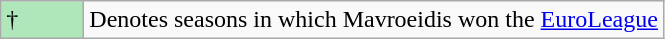<table class="wikitable">
<tr>
<td style="background:#AFE6BA; width:3em;">†</td>
<td>Denotes seasons in which Mavroeidis won the <a href='#'>EuroLeague</a></td>
</tr>
</table>
